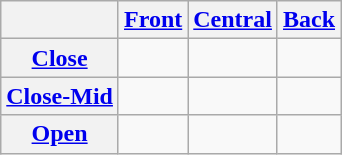<table class="wikitable" style="text-align: center;">
<tr>
<th></th>
<th><a href='#'>Front</a></th>
<th><a href='#'>Central</a></th>
<th><a href='#'>Back</a></th>
</tr>
<tr>
<th><a href='#'>Close</a></th>
<td></td>
<td></td>
<td></td>
</tr>
<tr>
<th><a href='#'>Close-Mid</a></th>
<td></td>
<td></td>
<td></td>
</tr>
<tr>
<th><a href='#'>Open</a></th>
<td></td>
<td></td>
<td></td>
</tr>
</table>
